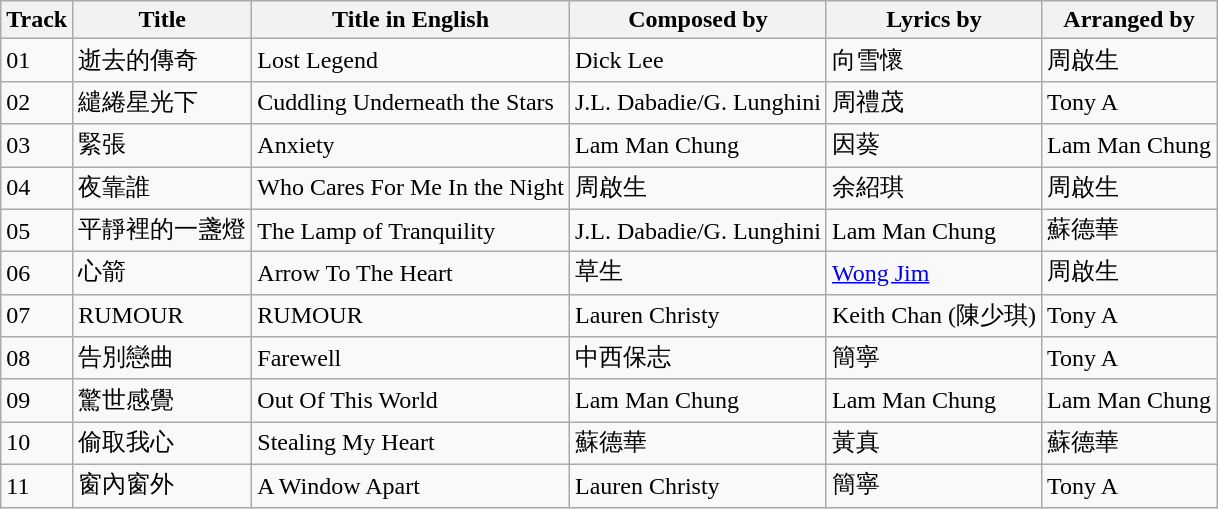<table class="wikitable">
<tr>
<th>Track</th>
<th>Title</th>
<th>Title in English</th>
<th>Composed by</th>
<th>Lyrics by</th>
<th>Arranged by</th>
</tr>
<tr>
<td>01</td>
<td>逝去的傳奇</td>
<td>Lost Legend</td>
<td>Dick Lee</td>
<td>向雪懷</td>
<td>周啟生</td>
</tr>
<tr>
<td>02</td>
<td>繾綣星光下</td>
<td>Cuddling Underneath the Stars</td>
<td>J.L. Dabadie/G. Lunghini</td>
<td>周禮茂</td>
<td>Tony A</td>
</tr>
<tr>
<td>03</td>
<td>緊張</td>
<td>Anxiety</td>
<td>Lam Man Chung</td>
<td>因葵</td>
<td>Lam Man Chung</td>
</tr>
<tr>
<td>04</td>
<td>夜靠誰</td>
<td>Who Cares For Me In the Night</td>
<td>周啟生</td>
<td>余紹琪</td>
<td>周啟生</td>
</tr>
<tr>
<td>05</td>
<td>平靜裡的一盞燈</td>
<td>The Lamp of Tranquility</td>
<td>J.L. Dabadie/G. Lunghini</td>
<td>Lam Man Chung</td>
<td>蘇德華</td>
</tr>
<tr>
<td>06</td>
<td>心箭</td>
<td>Arrow To The Heart</td>
<td>草生</td>
<td><a href='#'>Wong Jim</a></td>
<td>周啟生</td>
</tr>
<tr>
<td>07</td>
<td>RUMOUR</td>
<td>RUMOUR</td>
<td>Lauren Christy</td>
<td>Keith Chan (陳少琪)</td>
<td>Tony A</td>
</tr>
<tr>
<td>08</td>
<td>告別戀曲</td>
<td>Farewell</td>
<td>中西保志</td>
<td>簡寧</td>
<td>Tony A</td>
</tr>
<tr>
<td>09</td>
<td>驚世感覺</td>
<td>Out Of This World</td>
<td>Lam Man Chung</td>
<td>Lam Man Chung</td>
<td>Lam Man Chung</td>
</tr>
<tr>
<td>10</td>
<td>偷取我心</td>
<td>Stealing My Heart</td>
<td>蘇德華</td>
<td>黃真</td>
<td>蘇德華</td>
</tr>
<tr>
<td>11</td>
<td>窗內窗外</td>
<td>A Window Apart</td>
<td>Lauren Christy</td>
<td>簡寧</td>
<td>Tony A</td>
</tr>
</table>
